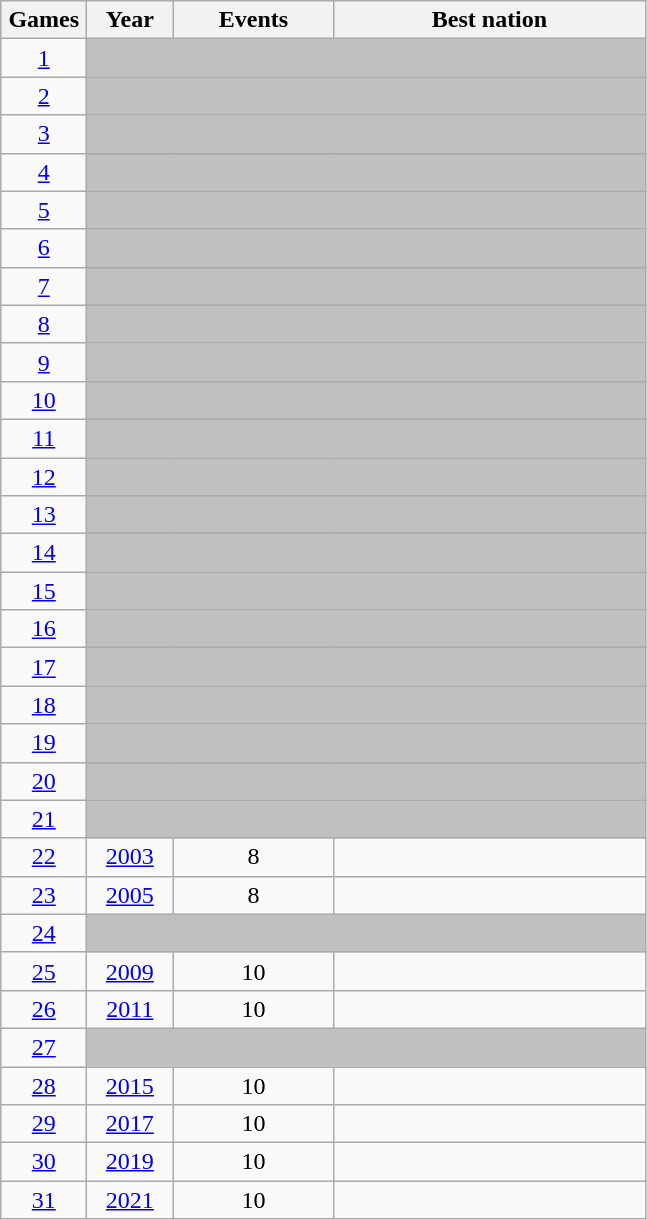<table class=wikitable>
<tr>
<th width=50>Games</th>
<th width=50>Year</th>
<th width=100>Events</th>
<th width=200>Best nation</th>
</tr>
<tr>
<td align=center><a href='#'>1</a></td>
<td colspan=4 bgcolor=silver></td>
</tr>
<tr>
<td align=center><a href='#'>2</a></td>
<td colspan=4 bgcolor=silver></td>
</tr>
<tr>
<td align=center><a href='#'>3</a></td>
<td colspan=4 bgcolor=silver></td>
</tr>
<tr>
<td align=center><a href='#'>4</a></td>
<td colspan=4 bgcolor=silver></td>
</tr>
<tr>
<td align=center><a href='#'>5</a></td>
<td colspan=4 bgcolor=silver></td>
</tr>
<tr>
<td align=center><a href='#'>6</a></td>
<td colspan=4 bgcolor=silver></td>
</tr>
<tr>
<td align=center><a href='#'>7</a></td>
<td colspan=4 bgcolor=silver></td>
</tr>
<tr>
<td align=center><a href='#'>8</a></td>
<td colspan=4 bgcolor=silver></td>
</tr>
<tr>
<td align=center><a href='#'>9</a></td>
<td colspan=4 bgcolor=silver></td>
</tr>
<tr>
<td align=center><a href='#'>10</a></td>
<td colspan=4 bgcolor=silver></td>
</tr>
<tr>
<td align=center><a href='#'>11</a></td>
<td colspan=4 bgcolor=silver></td>
</tr>
<tr>
<td align=center><a href='#'>12</a></td>
<td colspan=4 bgcolor=silver></td>
</tr>
<tr>
<td align=center><a href='#'>13</a></td>
<td colspan=4 bgcolor=silver></td>
</tr>
<tr>
<td align=center><a href='#'>14</a></td>
<td colspan=4 bgcolor=silver></td>
</tr>
<tr>
<td align=center><a href='#'>15</a></td>
<td colspan=4 bgcolor=silver></td>
</tr>
<tr>
<td align=center><a href='#'>16</a></td>
<td colspan=4 bgcolor=silver></td>
</tr>
<tr>
<td align=center><a href='#'>17</a></td>
<td colspan=4 bgcolor=silver></td>
</tr>
<tr>
<td align=center><a href='#'>18</a></td>
<td colspan=4 bgcolor=silver></td>
</tr>
<tr>
<td align=center><a href='#'>19</a></td>
<td colspan=4 bgcolor=silver></td>
</tr>
<tr>
<td align=center><a href='#'>20</a></td>
<td colspan=4 bgcolor=silver></td>
</tr>
<tr>
<td align=center><a href='#'>21</a></td>
<td colspan=4 bgcolor=silver></td>
</tr>
<tr>
<td align=center><a href='#'>22</a></td>
<td align=center><a href='#'>2003</a></td>
<td align=center>8</td>
<td></td>
</tr>
<tr>
<td align=center><a href='#'>23</a></td>
<td align=center><a href='#'>2005</a></td>
<td align=center>8</td>
<td></td>
</tr>
<tr>
<td align=center><a href='#'>24</a></td>
<td colspan=4 bgcolor=silver></td>
</tr>
<tr>
<td align=center><a href='#'>25</a></td>
<td align=center><a href='#'>2009</a></td>
<td align=center>10</td>
<td></td>
</tr>
<tr>
<td align=center><a href='#'>26</a></td>
<td align=center><a href='#'>2011</a></td>
<td align=center>10</td>
<td></td>
</tr>
<tr>
<td align=center><a href='#'>27</a></td>
<td colspan=4 bgcolor=silver></td>
</tr>
<tr>
<td align=center><a href='#'>28</a></td>
<td align=center><a href='#'>2015</a></td>
<td align=center>10</td>
<td></td>
</tr>
<tr>
<td align=center><a href='#'>29</a></td>
<td align=center><a href='#'>2017</a></td>
<td align=center>10</td>
<td></td>
</tr>
<tr>
<td align=center><a href='#'>30</a></td>
<td align=center><a href='#'>2019</a></td>
<td align=center>10</td>
<td></td>
</tr>
<tr>
<td align=center><a href='#'>31</a></td>
<td align=center><a href='#'>2021</a></td>
<td align="center">10</td>
<td></td>
</tr>
</table>
